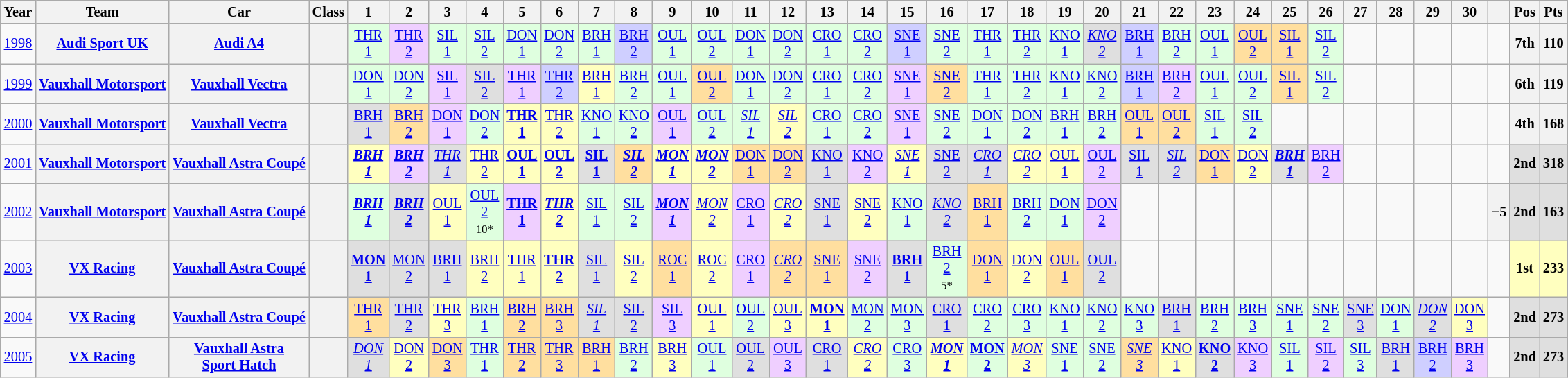<table class="wikitable" style="text-align:center; font-size:85%">
<tr>
<th>Year</th>
<th>Team</th>
<th>Car</th>
<th>Class</th>
<th>1</th>
<th>2</th>
<th>3</th>
<th>4</th>
<th>5</th>
<th>6</th>
<th>7</th>
<th>8</th>
<th>9</th>
<th>10</th>
<th>11</th>
<th>12</th>
<th>13</th>
<th>14</th>
<th>15</th>
<th>16</th>
<th>17</th>
<th>18</th>
<th>19</th>
<th>20</th>
<th>21</th>
<th>22</th>
<th>23</th>
<th>24</th>
<th>25</th>
<th>26</th>
<th>27</th>
<th>28</th>
<th>29</th>
<th>30</th>
<th></th>
<th>Pos</th>
<th>Pts</th>
</tr>
<tr>
<td><a href='#'>1998</a></td>
<th nowrap><a href='#'>Audi Sport UK</a></th>
<th nowrap><a href='#'>Audi A4</a></th>
<th></th>
<td style="background:#DFFFDF;"><a href='#'>THR<br>1</a><br></td>
<td style="background:#EFCFFF;"><a href='#'>THR<br>2</a><br></td>
<td style="background:#DFFFDF;"><a href='#'>SIL<br>1</a><br></td>
<td style="background:#DFFFDF;"><a href='#'>SIL<br>2</a><br></td>
<td style="background:#DFFFDF;"><a href='#'>DON<br>1</a><br></td>
<td style="background:#DFFFDF;"><a href='#'>DON<br>2</a><br></td>
<td style="background:#DFFFDF;"><a href='#'>BRH<br>1</a><br></td>
<td style="background:#CFCFFF;"><a href='#'>BRH<br>2</a><br></td>
<td style="background:#DFFFDF;"><a href='#'>OUL<br>1</a><br></td>
<td style="background:#DFFFDF;"><a href='#'>OUL<br>2</a><br></td>
<td style="background:#DFFFDF;"><a href='#'>DON<br>1</a><br></td>
<td style="background:#DFFFDF;"><a href='#'>DON<br>2</a><br></td>
<td style="background:#DFFFDF;"><a href='#'>CRO<br>1</a><br></td>
<td style="background:#DFFFDF;"><a href='#'>CRO<br>2</a><br></td>
<td style="background:#CFCFFF;"><a href='#'>SNE<br>1</a><br></td>
<td style="background:#DFFFDF;"><a href='#'>SNE<br>2</a><br></td>
<td style="background:#DFFFDF;"><a href='#'>THR<br>1</a><br></td>
<td style="background:#DFFFDF;"><a href='#'>THR<br>2</a><br></td>
<td style="background:#DFFFDF;"><a href='#'>KNO<br>1</a><br></td>
<td style="background:#DFDFDF;"><em><a href='#'>KNO<br>2</a></em><br></td>
<td style="background:#CFCFFF;"><a href='#'>BRH<br>1</a><br></td>
<td style="background:#DFFFDF;"><a href='#'>BRH<br>2</a><br></td>
<td style="background:#DFFFDF;"><a href='#'>OUL<br>1</a><br></td>
<td style="background:#FFDF9F;"><a href='#'>OUL<br>2</a><br></td>
<td style="background:#FFDF9F;"><a href='#'>SIL<br>1</a><br></td>
<td style="background:#DFFFDF;"><a href='#'>SIL<br>2</a><br></td>
<td></td>
<td></td>
<td></td>
<td></td>
<td></td>
<th>7th</th>
<th>110</th>
</tr>
<tr>
<td><a href='#'>1999</a></td>
<th nowrap><a href='#'>Vauxhall Motorsport</a></th>
<th nowrap><a href='#'>Vauxhall Vectra</a></th>
<th></th>
<td style="background:#DFFFDF;"><a href='#'>DON<br>1</a><br></td>
<td style="background:#DFFFDF;"><a href='#'>DON<br>2</a><br></td>
<td style="background:#EFCFFF;"><a href='#'>SIL<br>1</a><br></td>
<td style="background:#DFDFDF;"><a href='#'>SIL<br>2</a><br></td>
<td style="background:#EFCFFF;"><a href='#'>THR<br>1</a><br></td>
<td style="background:#CFCFFF;"><a href='#'>THR<br>2</a><br></td>
<td style="background:#FFFFBF;"><a href='#'>BRH<br>1</a><br></td>
<td style="background:#DFFFDF;"><a href='#'>BRH<br>2</a><br></td>
<td style="background:#DFFFDF;"><a href='#'>OUL<br>1</a><br></td>
<td style="background:#FFDF9F;"><a href='#'>OUL<br>2</a><br></td>
<td style="background:#DFFFDF;"><a href='#'>DON<br>1</a><br></td>
<td style="background:#DFFFDF;"><a href='#'>DON<br>2</a><br></td>
<td style="background:#DFFFDF;"><a href='#'>CRO<br>1</a><br></td>
<td style="background:#DFFFDF;"><a href='#'>CRO<br>2</a><br></td>
<td style="background:#EFCFFF;"><a href='#'>SNE<br>1</a><br></td>
<td style="background:#FFDF9F;"><a href='#'>SNE<br>2</a><br></td>
<td style="background:#DFFFDF;"><a href='#'>THR<br>1</a><br></td>
<td style="background:#DFFFDF;"><a href='#'>THR<br>2</a><br></td>
<td style="background:#DFFFDF;"><a href='#'>KNO<br>1</a><br></td>
<td style="background:#DFFFDF;"><a href='#'>KNO<br>2</a><br></td>
<td style="background:#CFCFFF;"><a href='#'>BRH<br>1</a><br></td>
<td style="background:#EFCFFF;"><a href='#'>BRH<br>2</a><br></td>
<td style="background:#DFFFDF;"><a href='#'>OUL<br>1</a><br></td>
<td style="background:#DFFFDF;"><a href='#'>OUL<br>2</a><br></td>
<td style="background:#FFDF9F;"><a href='#'>SIL<br>1</a><br></td>
<td style="background:#DFFFDF;"><a href='#'>SIL<br>2</a><br></td>
<td></td>
<td></td>
<td></td>
<td></td>
<td></td>
<th>6th</th>
<th>119</th>
</tr>
<tr>
<td><a href='#'>2000</a></td>
<th nowrap><a href='#'>Vauxhall Motorsport</a></th>
<th nowrap><a href='#'>Vauxhall Vectra</a></th>
<th><span></span></th>
<td style="background:#DFDFDF;"><a href='#'>BRH<br>1</a><br></td>
<td style="background:#FFDF9F;"><a href='#'>BRH<br>2</a><br></td>
<td style="background:#EFCFFF;"><a href='#'>DON<br>1</a><br></td>
<td style="background:#DFFFDF;"><a href='#'>DON<br>2</a><br></td>
<td style="background:#FFFFBF;"><strong><a href='#'>THR<br>1</a></strong><br></td>
<td style="background:#FFFFBF;"><a href='#'>THR<br>2</a><br></td>
<td style="background:#DFFFDF;"><a href='#'>KNO<br>1</a><br></td>
<td style="background:#DFFFDF;"><a href='#'>KNO<br>2</a><br></td>
<td style="background:#EFCFFF;"><a href='#'>OUL<br>1</a><br></td>
<td style="background:#DFFFDF;"><a href='#'>OUL<br>2</a><br></td>
<td style="background:#DFFFDF;"><em><a href='#'>SIL<br>1</a></em><br></td>
<td style="background:#FFFFBF;"><em><a href='#'>SIL<br>2</a></em><br></td>
<td style="background:#DFFFDF;"><a href='#'>CRO<br>1</a><br></td>
<td style="background:#DFFFDF;"><a href='#'>CRO<br>2</a><br></td>
<td style="background:#EFCFFF;"><a href='#'>SNE<br>1</a><br></td>
<td style="background:#DFFFDF;"><a href='#'>SNE<br>2</a><br></td>
<td style="background:#DFFFDF;"><a href='#'>DON<br>1</a><br></td>
<td style="background:#DFFFDF;"><a href='#'>DON<br>2</a><br></td>
<td style="background:#DFFFDF;"><a href='#'>BRH<br>1</a><br></td>
<td style="background:#DFFFDF;"><a href='#'>BRH<br>2</a><br></td>
<td style="background:#FFDF9F;"><a href='#'>OUL<br>1</a><br></td>
<td style="background:#FFDF9F;"><a href='#'>OUL<br>2</a><br></td>
<td style="background:#DFFFDF;"><a href='#'>SIL<br>1</a><br></td>
<td style="background:#DFFFDF;"><a href='#'>SIL<br>2</a><br></td>
<td></td>
<td></td>
<td></td>
<td></td>
<td></td>
<td></td>
<td></td>
<th>4th</th>
<th>168</th>
</tr>
<tr>
<td><a href='#'>2001</a></td>
<th nowrap><a href='#'>Vauxhall Motorsport</a></th>
<th nowrap><a href='#'>Vauxhall Astra Coupé</a></th>
<th><span></span></th>
<td style="background:#FFFFBF;"><strong><em><a href='#'>BRH<br>1</a></em></strong><br></td>
<td style="background:#EFCFFF;"><strong><em><a href='#'>BRH<br>2</a></em></strong><br></td>
<td style="background:#DFDFDF;"><em><a href='#'>THR<br>1</a></em><br></td>
<td style="background:#FFFFBF;"><a href='#'>THR<br>2</a><br></td>
<td style="background:#FFFFBF;"><strong><a href='#'>OUL<br>1</a></strong><br></td>
<td style="background:#FFFFBF;"><strong><a href='#'>OUL<br>2</a></strong><br></td>
<td style="background:#DFDFDF;"><strong><a href='#'>SIL<br>1</a></strong><br></td>
<td style="background:#FFDF9F;"><strong><em><a href='#'>SIL<br>2</a></em></strong><br></td>
<td style="background:#FFFFBF;"><strong><em><a href='#'>MON<br>1</a></em></strong><br></td>
<td style="background:#FFFFBF;"><strong><em><a href='#'>MON<br>2</a></em></strong><br></td>
<td style="background:#FFDF9F;"><a href='#'>DON<br>1</a><br></td>
<td style="background:#FFDF9F;"><a href='#'>DON<br>2</a><br></td>
<td style="background:#DFDFDF;"><a href='#'>KNO<br>1</a><br></td>
<td style="background:#EFCFFF;"><a href='#'>KNO<br>2</a><br></td>
<td style="background:#FFFFBF;"><em><a href='#'>SNE<br>1</a></em><br></td>
<td style="background:#DFDFDF;"><a href='#'>SNE<br>2</a><br></td>
<td style="background:#DFDFDF;"><em><a href='#'>CRO<br>1</a></em><br></td>
<td style="background:#FFFFBF;"><em><a href='#'>CRO<br>2</a></em><br></td>
<td style="background:#FFFFBF;"><a href='#'>OUL<br>1</a><br></td>
<td style="background:#EFCFFF;"><a href='#'>OUL<br>2</a><br></td>
<td style="background:#DFDFDF;"><a href='#'>SIL<br>1</a><br></td>
<td style="background:#DFDFDF;"><em><a href='#'>SIL<br>2</a></em><br></td>
<td style="background:#FFDF9F;"><a href='#'>DON<br>1</a><br></td>
<td style="background:#FFFFBF;"><a href='#'>DON<br>2</a><br></td>
<td style="background:#DFDFDF;"><strong><em><a href='#'>BRH<br>1</a></em></strong><br></td>
<td style="background:#EFCFFF;"><a href='#'>BRH<br>2</a><br></td>
<td></td>
<td></td>
<td></td>
<td></td>
<td></td>
<td style="background:#DFDFDF;"><strong>2nd</strong></td>
<td style="background:#DFDFDF;"><strong>318</strong></td>
</tr>
<tr>
<td><a href='#'>2002</a></td>
<th nowrap><a href='#'>Vauxhall Motorsport</a></th>
<th nowrap><a href='#'>Vauxhall Astra Coupé</a></th>
<th><span></span></th>
<td style="background:#DFFFDF;"><strong><em><a href='#'>BRH<br>1</a></em></strong><br></td>
<td style="background:#DFDFDF;"><strong><em><a href='#'>BRH<br>2</a></em></strong><br></td>
<td style="background:#FFFFBF;"><a href='#'>OUL<br>1</a><br></td>
<td style="background:#DFFFDF;"><a href='#'>OUL<br>2</a><br><small>10*</small></td>
<td style="background:#EFCFFF;"><strong><a href='#'>THR<br>1</a></strong><br></td>
<td style="background:#FFFFBF;"><strong><em><a href='#'>THR<br>2</a></em></strong><br></td>
<td style="background:#DFFFDF;"><a href='#'>SIL<br>1</a><br></td>
<td style="background:#DFFFDF;"><a href='#'>SIL<br>2</a><br></td>
<td style="background:#EFCFFF;"><strong><em><a href='#'>MON<br>1</a></em></strong><br></td>
<td style="background:#FFFFBF;"><em><a href='#'>MON<br>2</a></em><br></td>
<td style="background:#EFCFFF;"><a href='#'>CRO<br>1</a><br></td>
<td style="background:#FFFFBF;"><em><a href='#'>CRO<br>2</a></em><br></td>
<td style="background:#DFDFDF;"><a href='#'>SNE<br>1</a><br></td>
<td style="background:#FFFFBF;"><a href='#'>SNE<br>2</a><br></td>
<td style="background:#DFFFDF;"><a href='#'>KNO<br>1</a><br></td>
<td style="background:#DFDFDF;"><em><a href='#'>KNO<br>2</a></em><br></td>
<td style="background:#FFDF9F;"><a href='#'>BRH<br>1</a><br></td>
<td style="background:#DFFFDF;"><a href='#'>BRH<br>2</a><br></td>
<td style="background:#DFFFDF;"><a href='#'>DON<br>1</a><br></td>
<td style="background:#EFCFFF;"><a href='#'>DON<br>2</a><br></td>
<td></td>
<td></td>
<td></td>
<td></td>
<td></td>
<td></td>
<td></td>
<td></td>
<td></td>
<td></td>
<th>−5</th>
<td style="background:#DFDFDF;"><strong>2nd</strong></td>
<td style="background:#DFDFDF;"><strong>163</strong></td>
</tr>
<tr>
<td><a href='#'>2003</a></td>
<th nowrap><a href='#'>VX Racing</a></th>
<th nowrap><a href='#'>Vauxhall Astra Coupé</a></th>
<th><span></span></th>
<td style="background:#DFDFDF;"><strong><a href='#'>MON<br>1</a></strong><br></td>
<td style="background:#DFDFDF;"><a href='#'>MON<br>2</a><br></td>
<td style="background:#DFDFDF;"><a href='#'>BRH<br>1</a><br></td>
<td style="background:#FFFFBF;"><a href='#'>BRH<br>2</a><br></td>
<td style="background:#FFFFBF;"><a href='#'>THR<br>1</a><br></td>
<td style="background:#FFFFBF;"><strong><a href='#'>THR<br>2</a></strong><br></td>
<td style="background:#DFDFDF;"><a href='#'>SIL<br>1</a><br></td>
<td style="background:#FFFFBF;"><a href='#'>SIL<br>2</a><br></td>
<td style="background:#FFDF9F;"><a href='#'>ROC<br>1</a><br></td>
<td style="background:#FFFFBF;"><a href='#'>ROC<br>2</a><br></td>
<td style="background:#EFCFFF;"><a href='#'>CRO<br>1</a><br></td>
<td style="background:#FFDF9F;"><em><a href='#'>CRO<br>2</a></em><br></td>
<td style="background:#FFDF9F;"><a href='#'>SNE<br>1</a><br></td>
<td style="background:#EFCFFF;"><a href='#'>SNE<br>2</a><br></td>
<td style="background:#DFDFDF;"><strong><a href='#'>BRH<br>1</a></strong><br></td>
<td style="background:#DFFFDF;"><a href='#'>BRH<br>2</a><br><small>5*</small></td>
<td style="background:#FFDF9F;"><a href='#'>DON<br>1</a><br></td>
<td style="background:#FFFFBF;"><a href='#'>DON<br>2</a><br></td>
<td style="background:#FFDF9F;"><a href='#'>OUL<br>1</a><br></td>
<td style="background:#DFDFDF;"><a href='#'>OUL<br>2</a><br></td>
<td></td>
<td></td>
<td></td>
<td></td>
<td></td>
<td></td>
<td></td>
<td></td>
<td></td>
<td></td>
<td></td>
<td style="background:#FFFFBF;"><strong>1st</strong></td>
<td style="background:#FFFFBF;"><strong>233</strong></td>
</tr>
<tr>
<td><a href='#'>2004</a></td>
<th nowrap><a href='#'>VX Racing</a></th>
<th nowrap><a href='#'>Vauxhall Astra Coupé</a></th>
<th></th>
<td style="background:#FFDF9F;"><a href='#'>THR<br>1</a><br></td>
<td style="background:#DFDFDF;"><a href='#'>THR<br>2</a><br></td>
<td style="background:#FFFFBF;"><a href='#'>THR<br>3</a><br></td>
<td style="background:#DFFFDF;"><a href='#'>BRH<br>1</a><br></td>
<td style="background:#FFDF9F;"><a href='#'>BRH<br>2</a><br></td>
<td style="background:#FFDF9F;"><a href='#'>BRH<br>3</a><br></td>
<td style="background:#DFDFDF;"><em><a href='#'>SIL<br>1</a></em><br></td>
<td style="background:#DFDFDF;"><a href='#'>SIL<br>2</a><br></td>
<td style="background:#EFCFFF;"><a href='#'>SIL<br>3</a><br></td>
<td style="background:#FFFFBF;"><a href='#'>OUL<br>1</a><br></td>
<td style="background:#DFFFDF;"><a href='#'>OUL<br>2</a><br></td>
<td style="background:#FFFFBF;"><a href='#'>OUL<br>3</a><br></td>
<td style="background:#FFFFBF;"><strong><a href='#'>MON<br>1</a></strong><br></td>
<td style="background:#DFFFDF;"><a href='#'>MON<br>2</a><br></td>
<td style="background:#DFFFDF;"><a href='#'>MON<br>3</a><br></td>
<td style="background:#DFDFDF;"><a href='#'>CRO<br>1</a><br></td>
<td style="background:#DFFFDF;"><a href='#'>CRO<br>2</a><br></td>
<td style="background:#DFFFDF;"><a href='#'>CRO<br>3</a><br></td>
<td style="background:#DFFFDF;"><a href='#'>KNO<br>1</a><br></td>
<td style="background:#DFFFDF;"><a href='#'>KNO<br>2</a><br></td>
<td style="background:#DFFFDF;"><a href='#'>KNO<br>3</a><br></td>
<td style="background:#DFDFDF;"><a href='#'>BRH<br>1</a><br></td>
<td style="background:#DFFFDF;"><a href='#'>BRH<br>2</a><br></td>
<td style="background:#DFFFDF;"><a href='#'>BRH<br>3</a><br></td>
<td style="background:#DFFFDF;"><a href='#'>SNE<br>1</a><br></td>
<td style="background:#DFFFDF;"><a href='#'>SNE<br>2</a><br></td>
<td style="background:#DFDFDF;"><a href='#'>SNE<br>3</a><br></td>
<td style="background:#DFFFDF;"><a href='#'>DON<br>1</a><br></td>
<td style="background:#DFDFDF;"><em><a href='#'>DON<br>2</a></em><br></td>
<td style="background:#FFFFBF;"><a href='#'>DON<br>3</a><br></td>
<td></td>
<td style="background:#DFDFDF;"><strong>2nd</strong></td>
<td style="background:#DFDFDF;"><strong>273</strong></td>
</tr>
<tr>
<td><a href='#'>2005</a></td>
<th nowrap><a href='#'>VX Racing</a></th>
<th nowrap><a href='#'>Vauxhall Astra<br>Sport Hatch</a></th>
<th></th>
<td style="background:#DFDFDF;"><em><a href='#'>DON<br>1</a></em><br></td>
<td style="background:#FFFFBF;"><a href='#'>DON<br>2</a><br></td>
<td style="background:#FFDF9F;"><a href='#'>DON<br>3</a><br></td>
<td style="background:#DFFFDF;"><a href='#'>THR<br>1</a><br></td>
<td style="background:#FFDF9F;"><a href='#'>THR<br>2</a><br></td>
<td style="background:#FFDF9F;"><a href='#'>THR<br>3</a><br></td>
<td style="background:#FFDF9F;"><a href='#'>BRH<br>1</a><br></td>
<td style="background:#DFFFDF;"><a href='#'>BRH<br>2</a><br></td>
<td style="background:#FFFFBF;"><a href='#'>BRH<br>3</a><br></td>
<td style="background:#DFFFDF;"><a href='#'>OUL<br>1</a><br></td>
<td style="background:#DFDFDF;"><a href='#'>OUL<br>2</a><br></td>
<td style="background:#EFCFFF;"><a href='#'>OUL<br>3</a><br></td>
<td style="background:#DFDFDF;"><a href='#'>CRO<br>1</a><br></td>
<td style="background:#FFFFBF;"><em><a href='#'>CRO<br>2</a></em><br></td>
<td style="background:#DFFFDF;"><a href='#'>CRO<br>3</a><br></td>
<td style="background:#FFFFBF;"><strong><em><a href='#'>MON<br>1</a></em></strong><br></td>
<td style="background:#DFFFDF;"><strong><a href='#'>MON<br>2</a></strong><br></td>
<td style="background:#FFFFBF;"><em><a href='#'>MON<br>3</a></em><br></td>
<td style="background:#DFFFDF;"><a href='#'>SNE<br>1</a><br></td>
<td style="background:#DFFFDF;"><a href='#'>SNE<br>2</a><br></td>
<td style="background:#FFDF9F;"><em><a href='#'>SNE<br>3</a></em><br></td>
<td style="background:#FFFFBF;"><a href='#'>KNO<br>1</a><br></td>
<td style="background:#DFDFDF;"><strong><a href='#'>KNO<br>2</a></strong><br></td>
<td style="background:#EFCFFF;"><a href='#'>KNO<br>3</a><br></td>
<td style="background:#DFFFDF;"><a href='#'>SIL<br>1</a><br></td>
<td style="background:#EFCFFF;"><a href='#'>SIL<br>2</a><br></td>
<td style="background:#DFFFDF;"><a href='#'>SIL<br>3</a><br></td>
<td style="background:#DFDFDF;"><a href='#'>BRH<br>1</a><br></td>
<td style="background:#CFCFFF;"><a href='#'>BRH<br>2</a><br></td>
<td style="background:#EFCFFF;"><a href='#'>BRH<br>3</a><br></td>
<td></td>
<td style="background:#DFDFDF;"><strong>2nd</strong></td>
<td style="background:#DFDFDF;"><strong>273</strong></td>
</tr>
</table>
